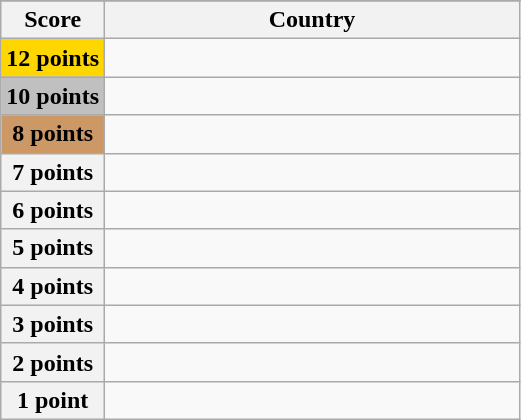<table class="wikitable">
<tr>
</tr>
<tr>
<th scope="col" width="20%">Score</th>
<th scope="col">Country</th>
</tr>
<tr>
<th scope="row" style="background:gold">12 points</th>
<td></td>
</tr>
<tr>
<th scope="row" style="background:silver">10 points</th>
<td></td>
</tr>
<tr>
<th scope="row" style="background:#CC9966">8 points</th>
<td></td>
</tr>
<tr>
<th scope="row">7 points</th>
<td></td>
</tr>
<tr>
<th scope="row">6 points</th>
<td></td>
</tr>
<tr>
<th scope="row">5 points</th>
<td></td>
</tr>
<tr>
<th scope="row">4 points</th>
<td></td>
</tr>
<tr>
<th scope="row">3 points</th>
<td></td>
</tr>
<tr>
<th scope="row">2 points</th>
<td></td>
</tr>
<tr>
<th scope="row">1 point</th>
<td></td>
</tr>
</table>
